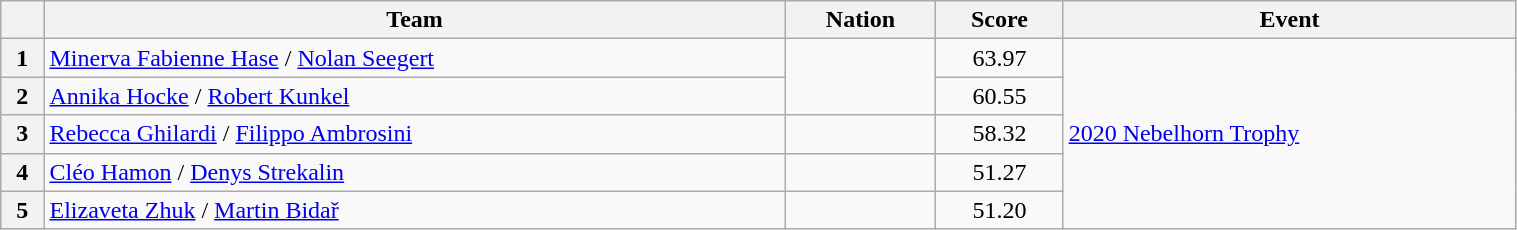<table class="wikitable sortable" style="text-align:left; width:80%">
<tr>
<th scope="col"></th>
<th scope="col">Team</th>
<th scope="col">Nation</th>
<th scope="col">Score</th>
<th scope="col">Event</th>
</tr>
<tr>
<th scope="row">1</th>
<td><a href='#'>Minerva Fabienne Hase</a> / <a href='#'>Nolan Seegert</a></td>
<td rowspan="2"></td>
<td style="text-align:center;">63.97</td>
<td rowspan="5"><a href='#'>2020 Nebelhorn Trophy</a></td>
</tr>
<tr>
<th scope="row">2</th>
<td><a href='#'>Annika Hocke</a> / <a href='#'>Robert Kunkel</a></td>
<td style="text-align:center;">60.55</td>
</tr>
<tr>
<th scope="row">3</th>
<td><a href='#'>Rebecca Ghilardi</a> / <a href='#'>Filippo Ambrosini</a></td>
<td></td>
<td style="text-align:center;">58.32</td>
</tr>
<tr>
<th scope="row">4</th>
<td><a href='#'>Cléo Hamon</a> / <a href='#'>Denys Strekalin</a></td>
<td></td>
<td style="text-align:center;">51.27</td>
</tr>
<tr>
<th scope="row">5</th>
<td><a href='#'>Elizaveta Zhuk</a> / <a href='#'>Martin Bidař</a></td>
<td></td>
<td style="text-align:center;">51.20</td>
</tr>
</table>
